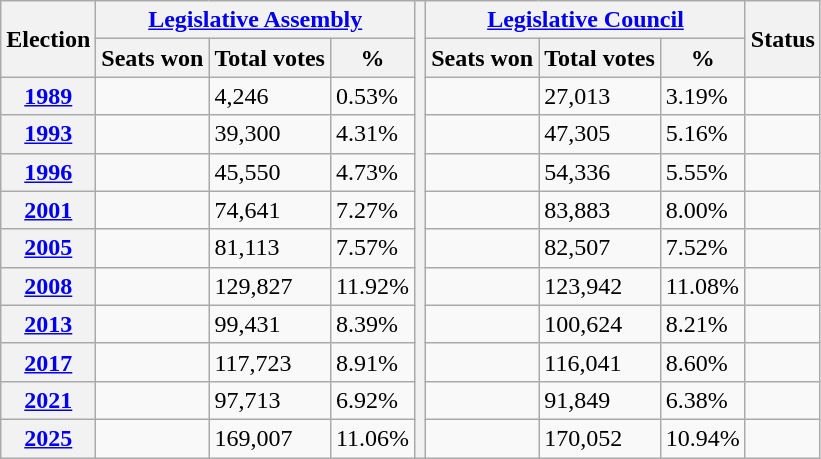<table class="wikitable">
<tr>
<th rowspan=2>Election</th>
<th colspan=3><a href='#'>Legislative Assembly</a></th>
<th rowspan=12></th>
<th colspan=3><a href='#'>Legislative Council</a></th>
<th rowspan=2>Status</th>
</tr>
<tr>
<th>Seats won</th>
<th>Total votes</th>
<th>%</th>
<th>Seats won</th>
<th>Total votes</th>
<th>%</th>
</tr>
<tr>
<th><a href='#'>1989</a></th>
<td></td>
<td>4,246</td>
<td>0.53%</td>
<td></td>
<td>27,013</td>
<td>3.19%</td>
<td></td>
</tr>
<tr>
<th><a href='#'>1993</a></th>
<td></td>
<td>39,300</td>
<td>4.31%</td>
<td></td>
<td>47,305</td>
<td>5.16%</td>
<td></td>
</tr>
<tr>
<th><a href='#'>1996</a></th>
<td></td>
<td>45,550</td>
<td>4.73%</td>
<td></td>
<td>54,336</td>
<td>5.55%</td>
<td></td>
</tr>
<tr>
<th><a href='#'>2001</a></th>
<td></td>
<td>74,641</td>
<td>7.27%</td>
<td></td>
<td>83,883</td>
<td>8.00%</td>
<td></td>
</tr>
<tr>
<th><a href='#'>2005</a></th>
<td></td>
<td>81,113</td>
<td>7.57%</td>
<td></td>
<td>82,507</td>
<td>7.52%</td>
<td></td>
</tr>
<tr>
<th><a href='#'>2008</a></th>
<td></td>
<td>129,827</td>
<td>11.92%</td>
<td></td>
<td>123,942</td>
<td>11.08%</td>
<td></td>
</tr>
<tr>
<th><a href='#'>2013</a></th>
<td></td>
<td>99,431</td>
<td>8.39%</td>
<td></td>
<td>100,624</td>
<td>8.21%</td>
<td></td>
</tr>
<tr>
<th><a href='#'>2017</a></th>
<td></td>
<td>117,723</td>
<td>8.91%</td>
<td></td>
<td>116,041</td>
<td>8.60%</td>
<td></td>
</tr>
<tr>
<th><a href='#'>2021</a></th>
<td></td>
<td>97,713</td>
<td>6.92%</td>
<td></td>
<td>91,849</td>
<td>6.38%</td>
<td></td>
</tr>
<tr>
<th><a href='#'>2025</a></th>
<td></td>
<td>169,007</td>
<td>11.06%</td>
<td></td>
<td>170,052</td>
<td>10.94%</td>
<td></td>
</tr>
</table>
